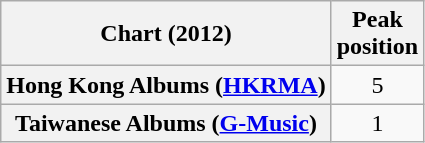<table class="wikitable plainrowheaders sortable">
<tr>
<th>Chart (2012)</th>
<th>Peak<br>position</th>
</tr>
<tr>
<th scope="row">Hong Kong Albums (<a href='#'>HKRMA</a>)</th>
<td style="text-align:center;">5</td>
</tr>
<tr>
<th scope="row">Taiwanese Albums (<a href='#'>G-Music</a>)</th>
<td style="text-align:center;">1</td>
</tr>
</table>
